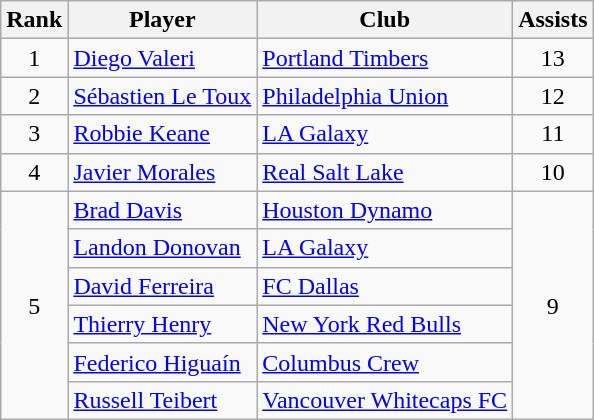<table class="wikitable" style="text-align:center">
<tr>
<th>Rank</th>
<th>Player</th>
<th>Club</th>
<th>Assists</th>
</tr>
<tr>
<td>1</td>
<td align="left"> <a href='#'>Diego Valeri</a></td>
<td align="left"><a href='#'>Portland Timbers</a></td>
<td>13</td>
</tr>
<tr>
<td>2</td>
<td align="left"> <a href='#'>Sébastien Le Toux</a></td>
<td align="left"><a href='#'>Philadelphia Union</a></td>
<td>12</td>
</tr>
<tr>
<td>3</td>
<td align="left"> <a href='#'>Robbie Keane</a></td>
<td align="left"><a href='#'>LA Galaxy</a></td>
<td>11</td>
</tr>
<tr>
<td>4</td>
<td align="left"> <a href='#'>Javier Morales</a></td>
<td align="left"><a href='#'>Real Salt Lake</a></td>
<td>10</td>
</tr>
<tr>
<td rowspan="6">5</td>
<td align="left"> <a href='#'>Brad Davis</a></td>
<td align="left"><a href='#'>Houston Dynamo</a></td>
<td rowspan="6">9</td>
</tr>
<tr>
<td align="left"> <a href='#'>Landon Donovan</a></td>
<td align="left"><a href='#'>LA Galaxy</a></td>
</tr>
<tr>
<td align="left"> <a href='#'>David Ferreira</a></td>
<td align="left"><a href='#'>FC Dallas</a></td>
</tr>
<tr>
<td align="left"> <a href='#'>Thierry Henry</a></td>
<td align="left"><a href='#'>New York Red Bulls</a></td>
</tr>
<tr>
<td align="left"> <a href='#'>Federico Higuaín</a></td>
<td align="left"><a href='#'>Columbus Crew</a></td>
</tr>
<tr>
<td align="left"> <a href='#'>Russell Teibert</a></td>
<td align="left"><a href='#'>Vancouver Whitecaps FC</a></td>
</tr>
</table>
